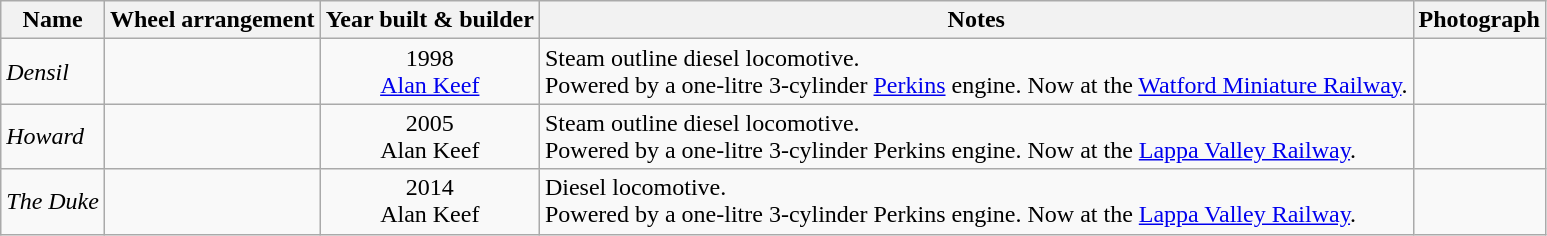<table class="wikitable">
<tr>
<th>Name</th>
<th>Wheel arrangement</th>
<th>Year built & builder</th>
<th>Notes</th>
<th>Photograph</th>
</tr>
<tr>
<td><em>Densil</em></td>
<td align="center"></td>
<td align="center">1998<br><a href='#'>Alan Keef</a></td>
<td>Steam outline diesel locomotive.<br>Powered by a one-litre 3-cylinder <a href='#'>Perkins</a> engine.  Now at the <a href='#'>Watford Miniature Railway</a>.</td>
<td></td>
</tr>
<tr>
<td><em>Howard</em></td>
<td align="center"></td>
<td align="center">2005<br>Alan Keef</td>
<td>Steam outline diesel locomotive.<br>Powered by a one-litre 3-cylinder Perkins engine.  Now at the <a href='#'>Lappa Valley Railway</a>.</td>
<td></td>
</tr>
<tr>
<td><em>The Duke</em></td>
<td align="center"></td>
<td align="center">2014<br>Alan Keef</td>
<td>Diesel locomotive.<br>Powered by a one-litre 3-cylinder Perkins engine.  Now at the <a href='#'>Lappa Valley Railway</a>.</td>
<td></td>
</tr>
</table>
